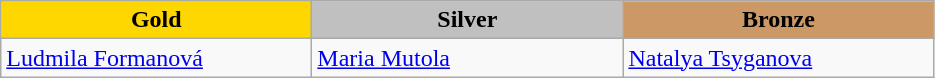<table class="wikitable" style="text-align:left">
<tr align="center">
<td width=200 bgcolor=gold><strong>Gold</strong></td>
<td width=200 bgcolor=silver><strong>Silver</strong></td>
<td width=200 bgcolor=CC9966><strong>Bronze</strong></td>
</tr>
<tr>
<td><a href='#'>Ludmila Formanová</a><br><em></em></td>
<td><a href='#'>Maria Mutola</a><br><em></em></td>
<td><a href='#'>Natalya Tsyganova</a><br><em></em></td>
</tr>
</table>
